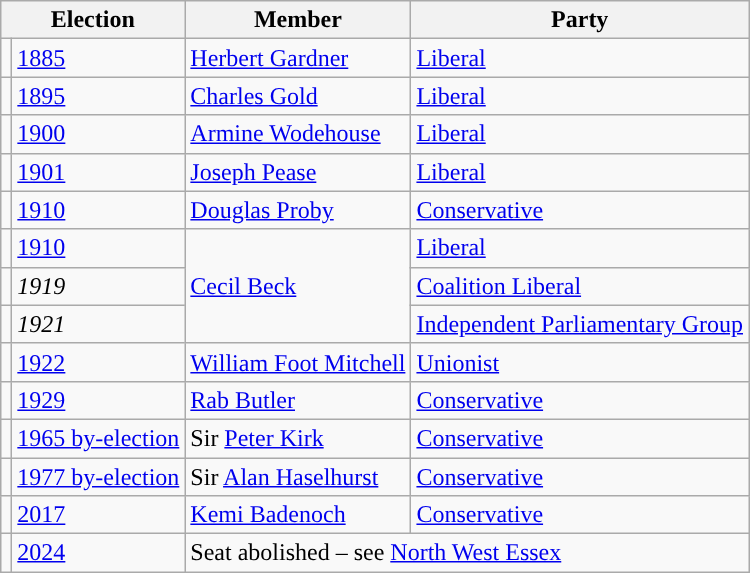<table class="wikitable">
<tr>
<th colspan="2">Election</th>
<th>Member</th>
<th>Party</th>
</tr>
<tr>
<td style="color:inherit;background-color: "></td>
<td><a href='#'>1885</a></td>
<td><a href='#'>Herbert Gardner</a></td>
<td><a href='#'>Liberal</a></td>
</tr>
<tr>
<td style="color:inherit;background-color: "></td>
<td><a href='#'>1895</a></td>
<td><a href='#'>Charles Gold</a></td>
<td><a href='#'>Liberal</a></td>
</tr>
<tr>
<td style="color:inherit;background-color: "></td>
<td><a href='#'>1900</a></td>
<td><a href='#'>Armine Wodehouse</a></td>
<td><a href='#'>Liberal</a></td>
</tr>
<tr>
<td style="color:inherit;background-color: "></td>
<td><a href='#'>1901</a></td>
<td><a href='#'>Joseph Pease</a></td>
<td><a href='#'>Liberal</a></td>
</tr>
<tr>
<td style="color:inherit;background-color: "></td>
<td><a href='#'>1910</a></td>
<td><a href='#'>Douglas Proby</a></td>
<td><a href='#'>Conservative</a></td>
</tr>
<tr>
<td style="color:inherit;background-color: "></td>
<td><a href='#'>1910</a></td>
<td rowspan="3"><a href='#'>Cecil Beck</a></td>
<td><a href='#'>Liberal</a></td>
</tr>
<tr>
<td style="color:inherit;background-color: "></td>
<td><em>1919</em></td>
<td><a href='#'>Coalition Liberal</a></td>
</tr>
<tr>
<td style="color:inherit;background-color: "></td>
<td><em>1921</em></td>
<td><a href='#'>Independent Parliamentary Group</a></td>
</tr>
<tr>
<td style="color:inherit;background-color: "></td>
<td><a href='#'>1922</a></td>
<td><a href='#'>William Foot Mitchell</a></td>
<td><a href='#'>Unionist</a></td>
</tr>
<tr>
<td style="color:inherit;background-color: "></td>
<td><a href='#'>1929</a></td>
<td><a href='#'>Rab Butler</a></td>
<td><a href='#'>Conservative</a></td>
</tr>
<tr>
<td style="color:inherit;background-color: "></td>
<td><a href='#'>1965 by-election</a></td>
<td>Sir <a href='#'>Peter Kirk</a></td>
<td><a href='#'>Conservative</a></td>
</tr>
<tr>
<td style="color:inherit;background-color: "></td>
<td><a href='#'>1977 by-election</a></td>
<td>Sir <a href='#'>Alan Haselhurst</a></td>
<td><a href='#'>Conservative</a></td>
</tr>
<tr>
<td style="color:inherit;background-color: "></td>
<td><a href='#'>2017</a></td>
<td><a href='#'>Kemi Badenoch</a></td>
<td><a href='#'>Conservative</a></td>
</tr>
<tr>
<td></td>
<td><a href='#'>2024</a></td>
<td colspan="2">Seat abolished – see <a href='#'>North West Essex</a></td>
</tr>
</table>
